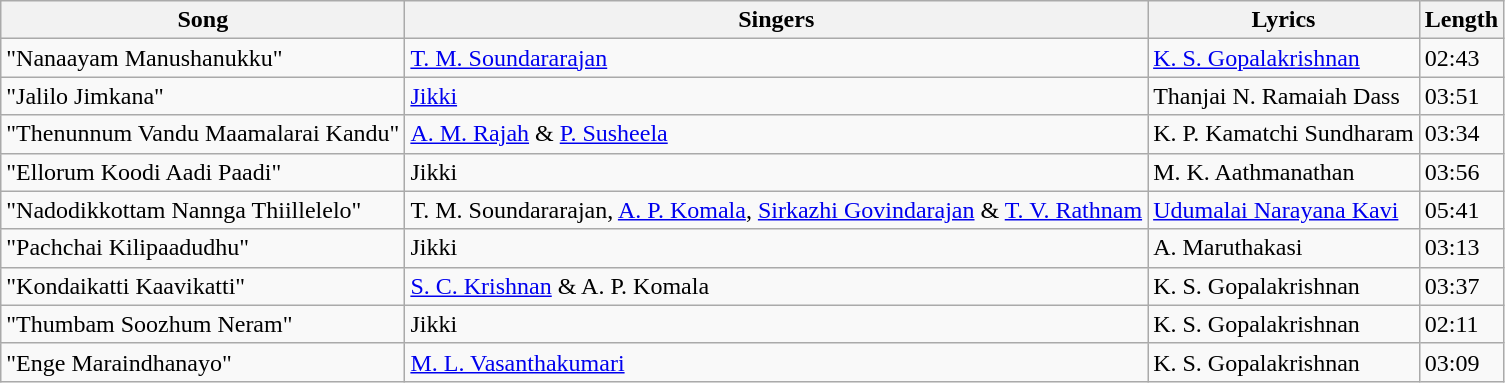<table class="wikitable">
<tr>
<th>Song</th>
<th>Singers</th>
<th>Lyrics</th>
<th>Length</th>
</tr>
<tr>
<td>"Nanaayam Manushanukku"</td>
<td><a href='#'>T. M. Soundararajan</a></td>
<td><a href='#'>K. S. Gopalakrishnan</a></td>
<td>02:43</td>
</tr>
<tr>
<td>"Jalilo Jimkana"</td>
<td><a href='#'>Jikki</a></td>
<td>Thanjai N. Ramaiah Dass</td>
<td>03:51</td>
</tr>
<tr>
<td>"Thenunnum Vandu Maamalarai Kandu"</td>
<td><a href='#'>A. M. Rajah</a> & <a href='#'>P. Susheela</a></td>
<td>K. P. Kamatchi Sundharam</td>
<td>03:34</td>
</tr>
<tr>
<td>"Ellorum Koodi Aadi Paadi"</td>
<td>Jikki</td>
<td>M. K. Aathmanathan</td>
<td>03:56</td>
</tr>
<tr>
<td>"Nadodikkottam Nannga Thiillelelo"</td>
<td>T. M. Soundararajan, <a href='#'>A. P. Komala</a>, <a href='#'>Sirkazhi Govindarajan</a> & <a href='#'>T. V. Rathnam</a></td>
<td><a href='#'>Udumalai Narayana Kavi</a></td>
<td>05:41</td>
</tr>
<tr>
<td>"Pachchai Kilipaadudhu"</td>
<td>Jikki</td>
<td>A. Maruthakasi</td>
<td>03:13</td>
</tr>
<tr>
<td>"Kondaikatti Kaavikatti"</td>
<td><a href='#'>S. C. Krishnan</a> & A. P. Komala</td>
<td>K. S. Gopalakrishnan</td>
<td>03:37</td>
</tr>
<tr>
<td>"Thumbam Soozhum Neram"</td>
<td>Jikki</td>
<td>K. S. Gopalakrishnan</td>
<td>02:11</td>
</tr>
<tr>
<td>"Enge Maraindhanayo"</td>
<td><a href='#'>M. L. Vasanthakumari</a></td>
<td>K. S. Gopalakrishnan</td>
<td>03:09</td>
</tr>
</table>
